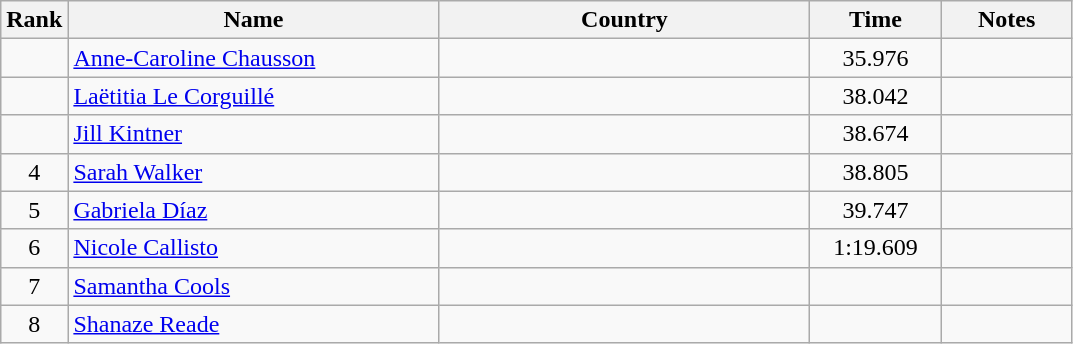<table class="sortable wikitable" style="text-align:center;">
<tr>
<th>Rank</th>
<th style="width:15em">Name</th>
<th style="width:15em">Country</th>
<th style="width:5em">Time</th>
<th style="width:5em">Notes</th>
</tr>
<tr>
<td></td>
<td align=left><a href='#'>Anne-Caroline Chausson</a></td>
<td></td>
<td>35.976</td>
<td></td>
</tr>
<tr>
<td></td>
<td align=left><a href='#'>Laëtitia Le Corguillé</a></td>
<td></td>
<td>38.042</td>
<td></td>
</tr>
<tr>
<td></td>
<td align=left><a href='#'>Jill Kintner</a></td>
<td></td>
<td>38.674</td>
<td></td>
</tr>
<tr>
<td>4</td>
<td align=left><a href='#'>Sarah Walker</a></td>
<td></td>
<td>38.805</td>
<td></td>
</tr>
<tr>
<td>5</td>
<td align=left><a href='#'>Gabriela Díaz</a></td>
<td></td>
<td>39.747</td>
<td></td>
</tr>
<tr>
<td>6</td>
<td align=left><a href='#'>Nicole Callisto</a></td>
<td></td>
<td>1:19.609</td>
<td></td>
</tr>
<tr>
<td>7</td>
<td align=left><a href='#'>Samantha Cools</a></td>
<td></td>
<td></td>
<td></td>
</tr>
<tr>
<td>8</td>
<td align=left><a href='#'>Shanaze Reade</a></td>
<td></td>
<td></td>
<td></td>
</tr>
</table>
